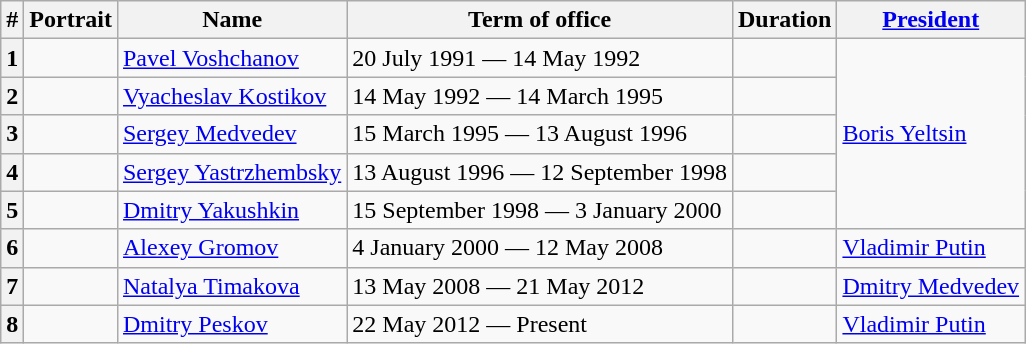<table class="wikitable">
<tr>
<th>#</th>
<th>Portrait</th>
<th>Name</th>
<th>Term of office</th>
<th>Duration</th>
<th><a href='#'>President</a></th>
</tr>
<tr>
<th>1</th>
<td></td>
<td><a href='#'>Pavel Voshchanov</a></td>
<td>20 July 1991 — 14 May 1992</td>
<td></td>
<td rowspan="5"><a href='#'>Boris Yeltsin</a></td>
</tr>
<tr>
<th>2</th>
<td></td>
<td><a href='#'>Vyacheslav Kostikov</a></td>
<td>14 May 1992 — 14 March 1995</td>
<td></td>
</tr>
<tr>
<th>3</th>
<td></td>
<td><a href='#'>Sergey Medvedev</a></td>
<td>15 March 1995 — 13 August 1996</td>
<td></td>
</tr>
<tr>
<th>4</th>
<td></td>
<td><a href='#'>Sergey Yastrzhembsky</a></td>
<td>13 August 1996 — 12 September 1998</td>
<td></td>
</tr>
<tr>
<th>5</th>
<td></td>
<td><a href='#'>Dmitry Yakushkin</a></td>
<td>15 September 1998 — 3 January 2000</td>
<td></td>
</tr>
<tr>
<th>6</th>
<td></td>
<td><a href='#'>Alexey Gromov</a></td>
<td>4 January 2000 — 12 May 2008</td>
<td></td>
<td><a href='#'>Vladimir Putin</a></td>
</tr>
<tr>
<th>7</th>
<td></td>
<td><a href='#'>Natalya Timakova</a></td>
<td>13 May 2008 — 21 May 2012</td>
<td></td>
<td><a href='#'>Dmitry Medvedev</a></td>
</tr>
<tr>
<th>8</th>
<td></td>
<td><a href='#'>Dmitry Peskov</a></td>
<td>22 May 2012 — Present</td>
<td></td>
<td><a href='#'>Vladimir Putin</a></td>
</tr>
</table>
